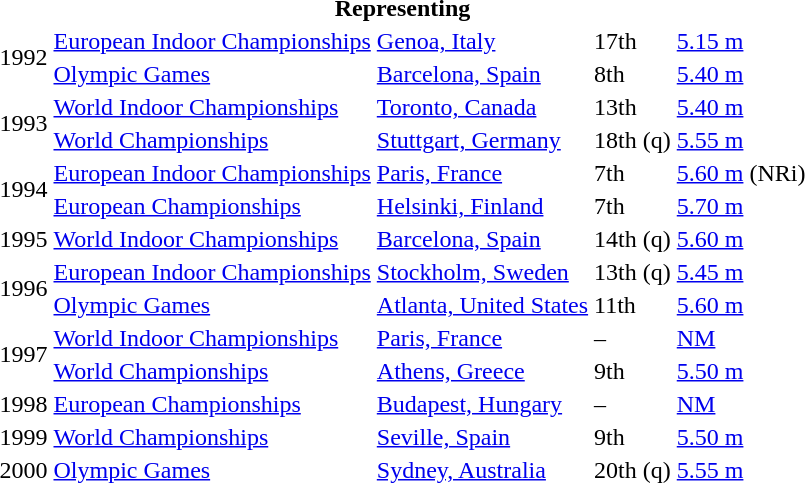<table>
<tr>
<th colspan="5">Representing </th>
</tr>
<tr>
<td rowspan=2>1992</td>
<td><a href='#'>European Indoor Championships</a></td>
<td><a href='#'>Genoa, Italy</a></td>
<td>17th</td>
<td><a href='#'>5.15 m</a></td>
</tr>
<tr>
<td><a href='#'>Olympic Games</a></td>
<td><a href='#'>Barcelona, Spain</a></td>
<td>8th</td>
<td><a href='#'>5.40 m</a></td>
</tr>
<tr>
<td rowspan=2>1993</td>
<td><a href='#'>World Indoor Championships</a></td>
<td><a href='#'>Toronto, Canada</a></td>
<td>13th</td>
<td><a href='#'>5.40 m</a></td>
</tr>
<tr>
<td><a href='#'>World Championships</a></td>
<td><a href='#'>Stuttgart, Germany</a></td>
<td>18th (q)</td>
<td><a href='#'>5.55 m</a></td>
</tr>
<tr>
<td rowspan=2>1994</td>
<td><a href='#'>European Indoor Championships</a></td>
<td><a href='#'>Paris, France</a></td>
<td>7th</td>
<td><a href='#'>5.60 m</a> (NRi)</td>
</tr>
<tr>
<td><a href='#'>European Championships</a></td>
<td><a href='#'>Helsinki, Finland</a></td>
<td>7th</td>
<td><a href='#'>5.70 m</a></td>
</tr>
<tr>
<td>1995</td>
<td><a href='#'>World Indoor Championships</a></td>
<td><a href='#'>Barcelona, Spain</a></td>
<td>14th (q)</td>
<td><a href='#'>5.60 m</a></td>
</tr>
<tr>
<td rowspan=2>1996</td>
<td><a href='#'>European Indoor Championships</a></td>
<td><a href='#'>Stockholm, Sweden</a></td>
<td>13th (q)</td>
<td><a href='#'>5.45 m</a></td>
</tr>
<tr>
<td><a href='#'>Olympic Games</a></td>
<td><a href='#'>Atlanta, United States</a></td>
<td>11th</td>
<td><a href='#'>5.60 m</a></td>
</tr>
<tr>
<td rowspan=2>1997</td>
<td><a href='#'>World Indoor Championships</a></td>
<td><a href='#'>Paris, France</a></td>
<td>–</td>
<td><a href='#'>NM</a></td>
</tr>
<tr>
<td><a href='#'>World Championships</a></td>
<td><a href='#'>Athens, Greece</a></td>
<td>9th</td>
<td><a href='#'>5.50 m</a></td>
</tr>
<tr>
<td>1998</td>
<td><a href='#'>European Championships</a></td>
<td><a href='#'>Budapest, Hungary</a></td>
<td>–</td>
<td><a href='#'>NM</a></td>
</tr>
<tr>
<td>1999</td>
<td><a href='#'>World Championships</a></td>
<td><a href='#'>Seville, Spain</a></td>
<td>9th</td>
<td><a href='#'>5.50 m</a></td>
</tr>
<tr>
<td>2000</td>
<td><a href='#'>Olympic Games</a></td>
<td><a href='#'>Sydney, Australia</a></td>
<td>20th (q)</td>
<td><a href='#'>5.55 m</a></td>
</tr>
</table>
